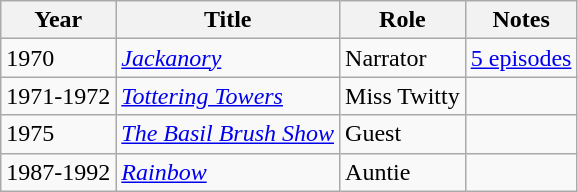<table class="wikitable">
<tr>
<th>Year</th>
<th>Title</th>
<th>Role</th>
<th>Notes</th>
</tr>
<tr>
<td>1970</td>
<td><em><a href='#'>Jackanory</a></em></td>
<td>Narrator</td>
<td><a href='#'>5 episodes</a></td>
</tr>
<tr>
<td>1971-1972</td>
<td><em><a href='#'>Tottering Towers</a></em></td>
<td>Miss Twitty</td>
<td></td>
</tr>
<tr>
<td>1975</td>
<td><em><a href='#'>The Basil Brush Show</a></em></td>
<td>Guest</td>
<td></td>
</tr>
<tr>
<td>1987-1992</td>
<td><em><a href='#'>Rainbow</a></em></td>
<td>Auntie</td>
<td></td>
</tr>
</table>
